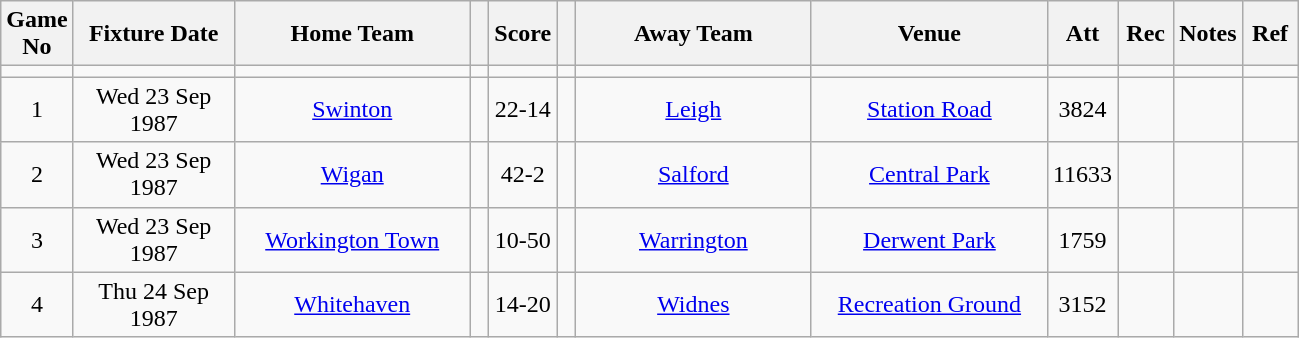<table class="wikitable" style="text-align:center;">
<tr>
<th width=20 abbr="No">Game No</th>
<th width=100 abbr="Date">Fixture Date</th>
<th width=150 abbr="Home Team">Home Team</th>
<th width=5 abbr="space"></th>
<th width=20 abbr="Score">Score</th>
<th width=5 abbr="space"></th>
<th width=150 abbr="Away Team">Away Team</th>
<th width=150 abbr="Venue">Venue</th>
<th width=30 abbr="Att">Att</th>
<th width=30 abbr="Rec">Rec</th>
<th width=20 abbr="Notes">Notes</th>
<th width=30 abbr="Ref">Ref</th>
</tr>
<tr>
<td></td>
<td></td>
<td></td>
<td></td>
<td></td>
<td></td>
<td></td>
<td></td>
<td></td>
<td></td>
<td></td>
</tr>
<tr>
<td>1</td>
<td>Wed 23 Sep 1987</td>
<td><a href='#'>Swinton</a></td>
<td></td>
<td>22-14</td>
<td></td>
<td><a href='#'>Leigh</a></td>
<td><a href='#'>Station Road</a></td>
<td>3824</td>
<td></td>
<td></td>
<td></td>
</tr>
<tr>
<td>2</td>
<td>Wed 23 Sep 1987</td>
<td><a href='#'>Wigan</a></td>
<td></td>
<td>42-2</td>
<td></td>
<td><a href='#'>Salford</a></td>
<td><a href='#'>Central Park</a></td>
<td>11633</td>
<td></td>
<td></td>
<td></td>
</tr>
<tr>
<td>3</td>
<td>Wed 23 Sep 1987</td>
<td><a href='#'>Workington Town</a></td>
<td></td>
<td>10-50</td>
<td></td>
<td><a href='#'>Warrington</a></td>
<td><a href='#'>Derwent Park</a></td>
<td>1759</td>
<td></td>
<td></td>
<td></td>
</tr>
<tr>
<td>4</td>
<td>Thu 24 Sep 1987</td>
<td><a href='#'>Whitehaven</a></td>
<td></td>
<td>14-20</td>
<td></td>
<td><a href='#'>Widnes</a></td>
<td><a href='#'>Recreation Ground</a></td>
<td>3152</td>
<td></td>
<td></td>
<td></td>
</tr>
</table>
